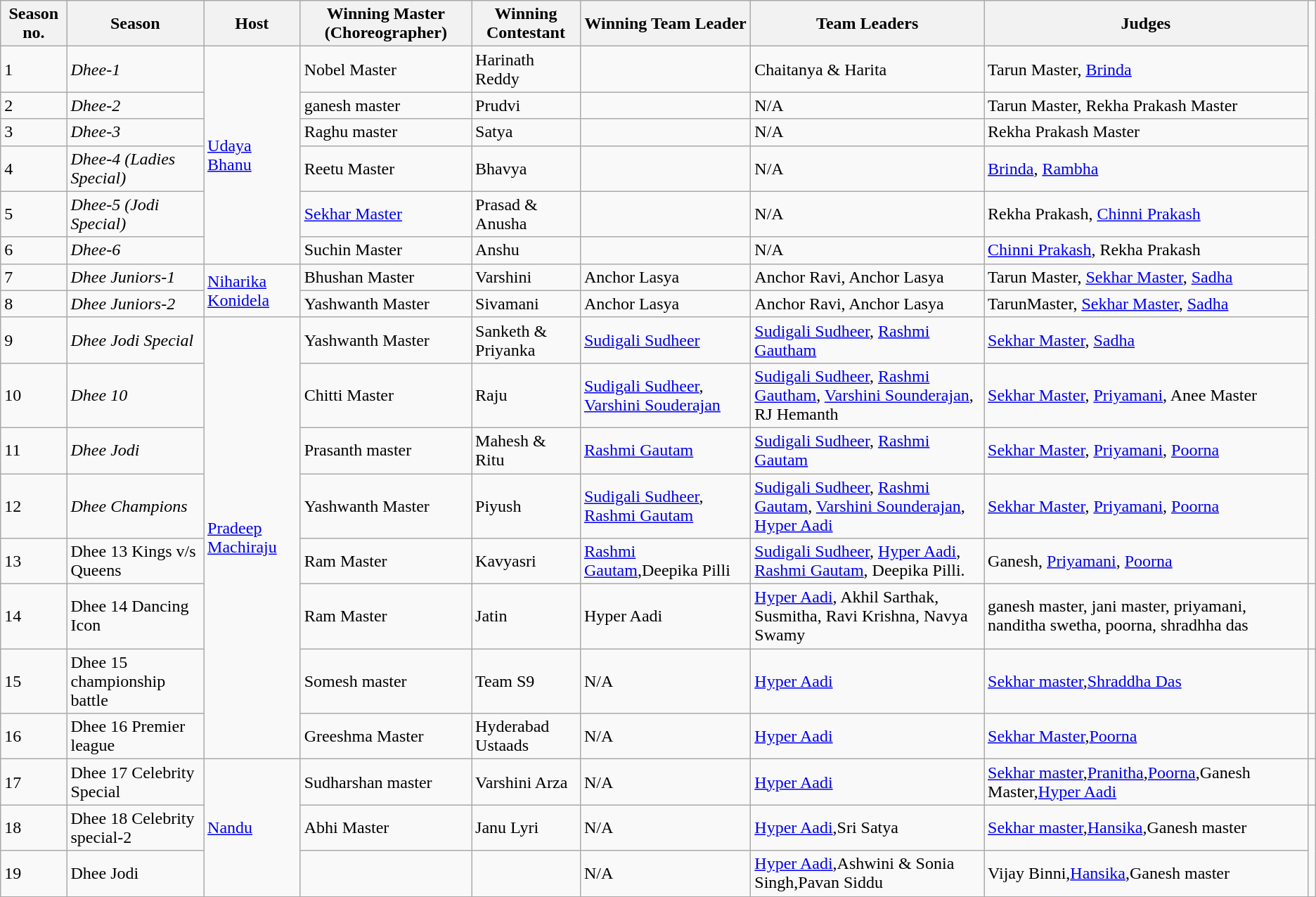<table class="wikitable sortable mw-collapsible">
<tr>
<th>Season no.</th>
<th>Season</th>
<th>Host</th>
<th>Winning Master (Choreographer)</th>
<th>Winning Contestant</th>
<th>Winning Team Leader</th>
<th>Team Leaders</th>
<th>Judges</th>
</tr>
<tr>
<td>1</td>
<td><em>Dhee-1</em></td>
<td rowspan="6"><a href='#'>Udaya Bhanu</a></td>
<td>Nobel Master</td>
<td>Harinath Reddy</td>
<td></td>
<td>Chaitanya & Harita</td>
<td>Tarun Master, <a href='#'>Brinda</a></td>
</tr>
<tr>
<td>2</td>
<td><em>Dhee-2</em></td>
<td>ganesh master</td>
<td>Prudvi</td>
<td></td>
<td>N/A</td>
<td>Tarun Master, Rekha Prakash Master</td>
</tr>
<tr>
<td>3</td>
<td><em>Dhee-3</em></td>
<td>Raghu master</td>
<td>Satya</td>
<td></td>
<td>N/A</td>
<td>Rekha Prakash Master</td>
</tr>
<tr>
<td>4</td>
<td><em>Dhee-4 (Ladies Special)</em></td>
<td>Reetu Master</td>
<td>Bhavya</td>
<td></td>
<td>N/A</td>
<td><a href='#'>Brinda</a>, <a href='#'>Rambha</a></td>
</tr>
<tr>
<td>5</td>
<td><em>Dhee-5 (Jodi Special)</em></td>
<td><a href='#'>Sekhar Master</a></td>
<td>Prasad & Anusha</td>
<td></td>
<td>N/A</td>
<td>Rekha Prakash, <a href='#'>Chinni Prakash</a></td>
</tr>
<tr>
<td>6</td>
<td><em>Dhee-6</em></td>
<td>Suchin Master</td>
<td>Anshu</td>
<td></td>
<td>N/A</td>
<td><a href='#'>Chinni Prakash</a>, Rekha Prakash</td>
</tr>
<tr>
<td>7</td>
<td><em>Dhee Juniors-1</em></td>
<td rowspan="2"><a href='#'>Niharika Konidela</a></td>
<td>Bhushan Master</td>
<td>Varshini</td>
<td>Anchor Lasya</td>
<td>Anchor Ravi, Anchor Lasya</td>
<td>Tarun Master, <a href='#'>Sekhar Master</a>, <a href='#'>Sadha</a></td>
</tr>
<tr>
<td>8</td>
<td><em>Dhee Juniors-2</em></td>
<td>Yashwanth Master</td>
<td>Sivamani</td>
<td>Anchor Lasya</td>
<td>Anchor Ravi, Anchor Lasya</td>
<td>TarunMaster, <a href='#'>Sekhar Master</a>, <a href='#'>Sadha</a></td>
</tr>
<tr>
<td>9</td>
<td><em>Dhee Jodi Special </em></td>
<td rowspan="8"><a href='#'>Pradeep Machiraju</a></td>
<td>Yashwanth Master</td>
<td>Sanketh & Priyanka</td>
<td><a href='#'>Sudigali Sudheer</a></td>
<td><a href='#'>Sudigali Sudheer</a>, <a href='#'>Rashmi Gautham</a></td>
<td><a href='#'>Sekhar Master</a>, <a href='#'>Sadha</a></td>
</tr>
<tr>
<td>10</td>
<td><em> Dhee 10</em></td>
<td>Chitti Master</td>
<td>Raju</td>
<td><a href='#'>Sudigali Sudheer</a>, <a href='#'>Varshini Souderajan</a></td>
<td><a href='#'>Sudigali Sudheer</a>, <a href='#'>Rashmi Gautham</a>, <a href='#'>Varshini Sounderajan</a>,  RJ Hemanth</td>
<td><a href='#'>Sekhar Master</a>, <a href='#'>Priyamani</a>, Anee Master</td>
</tr>
<tr>
<td>11</td>
<td><em>Dhee Jodi</em></td>
<td>Prasanth master</td>
<td>Mahesh & Ritu</td>
<td><a href='#'>Rashmi Gautam</a></td>
<td><a href='#'>Sudigali Sudheer</a>, <a href='#'>Rashmi Gautam</a></td>
<td><a href='#'>Sekhar Master</a>, <a href='#'>Priyamani</a>, <a href='#'>Poorna</a></td>
</tr>
<tr>
<td>12</td>
<td><em>Dhee Champions</em></td>
<td>Yashwanth Master</td>
<td>Piyush</td>
<td><a href='#'>Sudigali Sudheer</a>, <a href='#'>Rashmi Gautam</a></td>
<td><a href='#'>Sudigali Sudheer</a>, <a href='#'>Rashmi Gautam</a>, <a href='#'>Varshini Sounderajan</a>, <a href='#'>Hyper Aadi</a></td>
<td><a href='#'>Sekhar Master</a>, <a href='#'>Priyamani</a>, <a href='#'>Poorna</a></td>
</tr>
<tr>
<td>13</td>
<td>Dhee 13 Kings v/s Queens</td>
<td>Ram Master</td>
<td>Kavyasri</td>
<td><a href='#'>Rashmi Gautam</a>,Deepika Pilli</td>
<td><a href='#'>Sudigali Sudheer</a>, <a href='#'>Hyper Aadi</a>, <a href='#'>Rashmi Gautam</a>, Deepika Pilli.</td>
<td>Ganesh, <a href='#'>Priyamani</a>, <a href='#'>Poorna</a></td>
</tr>
<tr>
<td>14</td>
<td>Dhee 14 Dancing Icon</td>
<td>Ram Master</td>
<td>Jatin</td>
<td>Hyper Aadi</td>
<td><a href='#'>Hyper Aadi</a>, Akhil Sarthak, Susmitha, Ravi Krishna, Navya Swamy</td>
<td>ganesh master, jani master, priyamani, nanditha swetha, poorna, shradhha das</td>
<td></td>
</tr>
<tr>
<td>15</td>
<td>Dhee 15 championship battle</td>
<td>Somesh master</td>
<td>Team S9</td>
<td>N/A</td>
<td><a href='#'>Hyper Aadi</a></td>
<td><a href='#'>Sekhar master</a>,<a href='#'>Shraddha Das</a></td>
<td></td>
</tr>
<tr>
<td>16</td>
<td>Dhee 16 Premier league</td>
<td>Greeshma Master</td>
<td>Hyderabad Ustaads</td>
<td>N/A</td>
<td><a href='#'>Hyper Aadi</a></td>
<td><a href='#'>Sekhar Master</a>,<a href='#'>Poorna</a></td>
<td></td>
</tr>
<tr>
<td>17</td>
<td>Dhee 17 Celebrity Special</td>
<td rowspan="3"><a href='#'>Nandu</a></td>
<td>Sudharshan master</td>
<td>Varshini Arza</td>
<td>N/A</td>
<td><a href='#'>Hyper Aadi</a></td>
<td><a href='#'>Sekhar master</a>,<a href='#'>Pranitha</a>,<a href='#'>Poorna</a>,Ganesh Master,<a href='#'>Hyper Aadi</a></td>
<td></td>
</tr>
<tr>
<td>18</td>
<td>Dhee 18 Celebrity special-2</td>
<td>Abhi Master</td>
<td>Janu Lyri</td>
<td>N/A</td>
<td><a href='#'>Hyper Aadi</a>,Sri Satya</td>
<td><a href='#'>Sekhar master</a>,<a href='#'>Hansika</a>,Ganesh master</td>
</tr>
<tr>
<td>19</td>
<td>Dhee Jodi</td>
<td></td>
<td></td>
<td>N/A</td>
<td><a href='#'>Hyper Aadi</a>,Ashwini & Sonia Singh,Pavan Siddu</td>
<td>Vijay Binni,<a href='#'>Hansika</a>,Ganesh master</td>
</tr>
<tr>
</tr>
</table>
